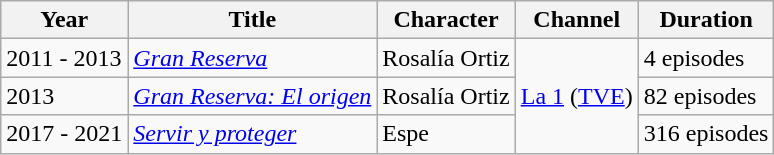<table class="wikitable">
<tr>
<th>Year</th>
<th>Title</th>
<th>Character</th>
<th>Channel</th>
<th>Duration</th>
</tr>
<tr>
<td>2011 - 2013</td>
<td><em><a href='#'>Gran Reserva</a></em></td>
<td>Rosalía Ortiz</td>
<td rowspan="3"><a href='#'>La 1</a> (<a href='#'>TVE</a>)</td>
<td>4 episodes</td>
</tr>
<tr>
<td>2013</td>
<td><em><a href='#'>Gran Reserva: El origen</a></em></td>
<td>Rosalía Ortiz</td>
<td>82 episodes</td>
</tr>
<tr>
<td>2017 - 2021</td>
<td><em><a href='#'>Servir y proteger</a></em></td>
<td>Espe</td>
<td>316 episodes</td>
</tr>
</table>
